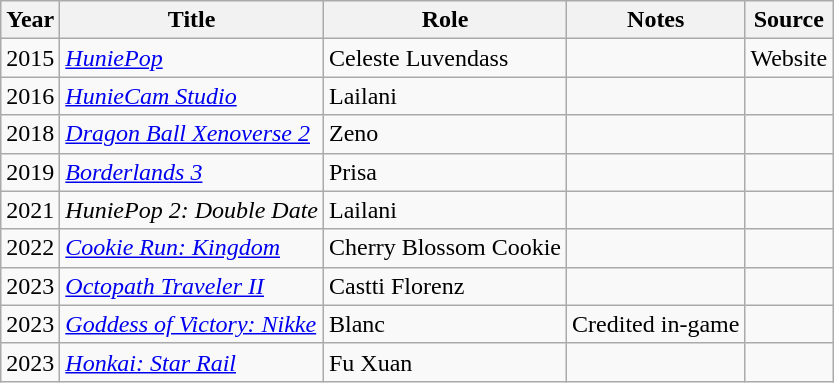<table class="wikitable sortable plainrowheaders">
<tr>
<th>Year</th>
<th>Title</th>
<th>Role</th>
<th class="unsortable">Notes</th>
<th class="unsortable">Source</th>
</tr>
<tr>
<td>2015</td>
<td><em><a href='#'>HuniePop</a></em></td>
<td>Celeste Luvendass</td>
<td></td>
<td>Website</td>
</tr>
<tr>
<td>2016</td>
<td><em><a href='#'>HunieCam Studio</a></em></td>
<td>Lailani</td>
<td></td>
<td></td>
</tr>
<tr>
<td>2018</td>
<td><em><a href='#'>Dragon Ball Xenoverse 2</a></em></td>
<td>Zeno</td>
<td></td>
<td></td>
</tr>
<tr>
<td>2019</td>
<td><em><a href='#'>Borderlands 3</a></em></td>
<td>Prisa</td>
<td></td>
<td></td>
</tr>
<tr>
<td>2021</td>
<td><em>HuniePop 2: Double Date</em></td>
<td>Lailani</td>
<td></td>
<td></td>
</tr>
<tr>
<td>2022</td>
<td><em><a href='#'>Cookie Run: Kingdom</a></em></td>
<td>Cherry Blossom Cookie</td>
<td></td>
<td></td>
</tr>
<tr>
<td>2023</td>
<td><em><a href='#'>Octopath Traveler II</a></em></td>
<td>Castti Florenz</td>
<td></td>
<td></td>
</tr>
<tr>
<td>2023</td>
<td><em><a href='#'>Goddess of Victory: Nikke</a></em></td>
<td>Blanc</td>
<td>Credited in-game</td>
<td></td>
</tr>
<tr>
<td>2023</td>
<td><em><a href='#'>Honkai: Star Rail</a></em></td>
<td>Fu Xuan</td>
<td></td>
<td></td>
</tr>
</table>
